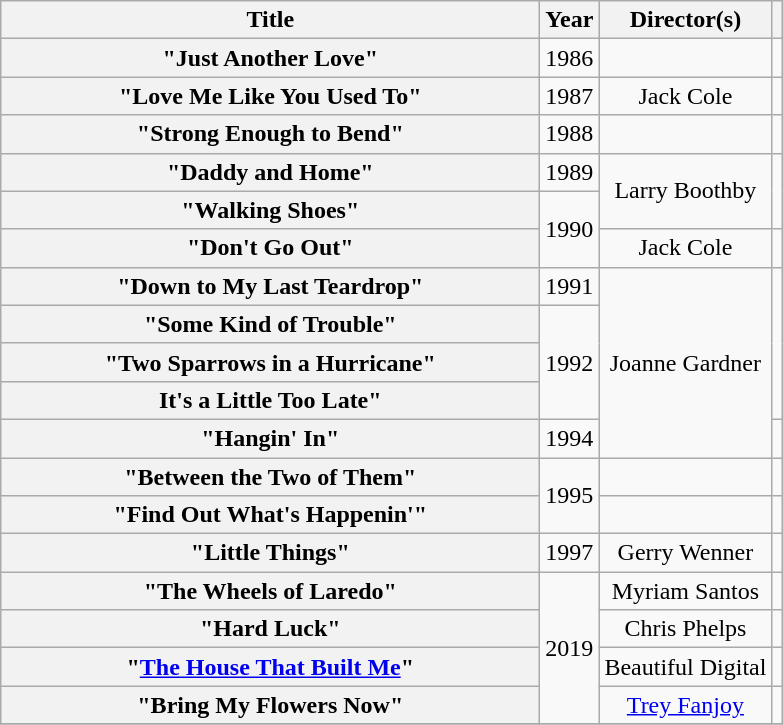<table class="wikitable plainrowheaders" style="text-align:center;">
<tr>
<th scope="col" style="width:22em;">Title</th>
<th scope="col">Year</th>
<th scope="col">Director(s)</th>
<th></th>
</tr>
<tr>
<th scope="row">"Just Another Love"</th>
<td>1986</td>
<td></td>
<td></td>
</tr>
<tr>
<th scope="row">"Love Me Like You Used To"</th>
<td>1987</td>
<td>Jack Cole</td>
<td></td>
</tr>
<tr>
<th scope="row">"Strong Enough to Bend"</th>
<td>1988</td>
<td></td>
<td></td>
</tr>
<tr>
<th scope="row">"Daddy and Home"</th>
<td>1989</td>
<td rowspan="2">Larry Boothby</td>
<td rowspan="2"></td>
</tr>
<tr>
<th scope="row">"Walking Shoes"</th>
<td rowspan="2">1990</td>
</tr>
<tr>
<th scope="row">"Don't Go Out" </th>
<td>Jack Cole</td>
<td></td>
</tr>
<tr>
<th scope="row">"Down to My Last Teardrop"</th>
<td>1991</td>
<td rowspan="5">Joanne Gardner</td>
<td rowspan="4"></td>
</tr>
<tr>
<th scope="row">"Some Kind of Trouble"</th>
<td rowspan="3">1992</td>
</tr>
<tr>
<th scope="row">"Two Sparrows in a Hurricane"</th>
</tr>
<tr>
<th scope="row">It's a Little Too Late"</th>
</tr>
<tr>
<th scope="row">"Hangin' In"</th>
<td>1994</td>
<td></td>
</tr>
<tr>
<th scope="row">"Between the Two of Them"</th>
<td rowspan="2">1995</td>
<td></td>
<td></td>
</tr>
<tr>
<th scope="row">"Find Out What's Happenin'"</th>
<td></td>
<td></td>
</tr>
<tr>
<th scope="row">"Little Things"</th>
<td>1997</td>
<td>Gerry Wenner</td>
<td></td>
</tr>
<tr>
<th scope="row">"The Wheels of Laredo"</th>
<td rowspan="4">2019</td>
<td>Myriam Santos</td>
<td></td>
</tr>
<tr>
<th scope="row">"Hard Luck"</th>
<td>Chris Phelps</td>
<td></td>
</tr>
<tr>
<th scope = "row">"<a href='#'>The House That Built Me</a>"</th>
<td>Beautiful Digital</td>
<td></td>
</tr>
<tr>
<th scope="row">"Bring My Flowers Now"</th>
<td><a href='#'>Trey Fanjoy</a></td>
<td></td>
</tr>
<tr>
</tr>
</table>
